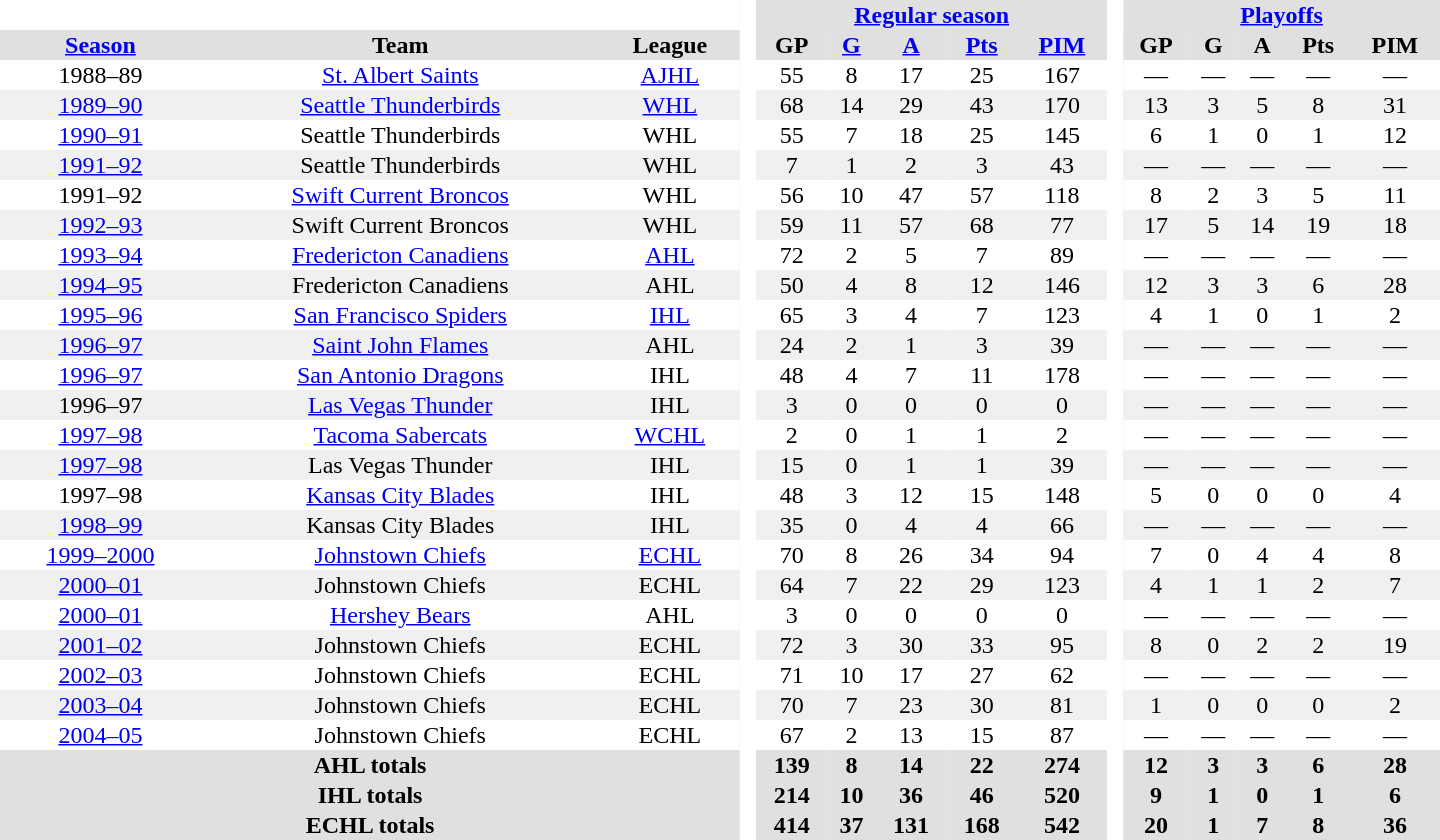<table border="0" cellpadding="1" cellspacing="0" style="text-align:center; width:60em">
<tr bgcolor="#e0e0e0">
<th colspan="3" bgcolor="#ffffff"> </th>
<th rowspan="100" bgcolor="#ffffff"> </th>
<th colspan="5"><a href='#'>Regular season</a></th>
<th rowspan="100" bgcolor="#ffffff"> </th>
<th colspan="5"><a href='#'>Playoffs</a></th>
</tr>
<tr bgcolor="#e0e0e0">
<th><a href='#'>Season</a></th>
<th>Team</th>
<th>League</th>
<th>GP</th>
<th><a href='#'>G</a></th>
<th><a href='#'>A</a></th>
<th><a href='#'>Pts</a></th>
<th><a href='#'>PIM</a></th>
<th>GP</th>
<th>G</th>
<th>A</th>
<th>Pts</th>
<th>PIM</th>
</tr>
<tr>
<td>1988–89</td>
<td><a href='#'>St. Albert Saints</a></td>
<td><a href='#'>AJHL</a></td>
<td>55</td>
<td>8</td>
<td>17</td>
<td>25</td>
<td>167</td>
<td>—</td>
<td>—</td>
<td>—</td>
<td>—</td>
<td>—</td>
</tr>
<tr bgcolor="#f0f0f0">
<td><a href='#'>1989–90</a></td>
<td><a href='#'>Seattle Thunderbirds</a></td>
<td><a href='#'>WHL</a></td>
<td>68</td>
<td>14</td>
<td>29</td>
<td>43</td>
<td>170</td>
<td>13</td>
<td>3</td>
<td>5</td>
<td>8</td>
<td>31</td>
</tr>
<tr>
<td><a href='#'>1990–91</a></td>
<td>Seattle Thunderbirds</td>
<td>WHL</td>
<td>55</td>
<td>7</td>
<td>18</td>
<td>25</td>
<td>145</td>
<td>6</td>
<td>1</td>
<td>0</td>
<td>1</td>
<td>12</td>
</tr>
<tr bgcolor="#f0f0f0">
<td><a href='#'>1991–92</a></td>
<td>Seattle Thunderbirds</td>
<td>WHL</td>
<td>7</td>
<td>1</td>
<td>2</td>
<td>3</td>
<td>43</td>
<td>—</td>
<td>—</td>
<td>—</td>
<td>—</td>
<td>—</td>
</tr>
<tr>
<td>1991–92</td>
<td><a href='#'>Swift Current Broncos</a></td>
<td>WHL</td>
<td>56</td>
<td>10</td>
<td>47</td>
<td>57</td>
<td>118</td>
<td>8</td>
<td>2</td>
<td>3</td>
<td>5</td>
<td>11</td>
</tr>
<tr bgcolor="#f0f0f0">
<td><a href='#'>1992–93</a></td>
<td>Swift Current Broncos</td>
<td>WHL</td>
<td>59</td>
<td>11</td>
<td>57</td>
<td>68</td>
<td>77</td>
<td>17</td>
<td>5</td>
<td>14</td>
<td>19</td>
<td>18</td>
</tr>
<tr>
<td><a href='#'>1993–94</a></td>
<td><a href='#'>Fredericton Canadiens</a></td>
<td><a href='#'>AHL</a></td>
<td>72</td>
<td>2</td>
<td>5</td>
<td>7</td>
<td>89</td>
<td>—</td>
<td>—</td>
<td>—</td>
<td>—</td>
<td>—</td>
</tr>
<tr bgcolor="#f0f0f0">
<td><a href='#'>1994–95</a></td>
<td>Fredericton Canadiens</td>
<td>AHL</td>
<td>50</td>
<td>4</td>
<td>8</td>
<td>12</td>
<td>146</td>
<td>12</td>
<td>3</td>
<td>3</td>
<td>6</td>
<td>28</td>
</tr>
<tr>
<td><a href='#'>1995–96</a></td>
<td><a href='#'>San Francisco Spiders</a></td>
<td><a href='#'>IHL</a></td>
<td>65</td>
<td>3</td>
<td>4</td>
<td>7</td>
<td>123</td>
<td>4</td>
<td>1</td>
<td>0</td>
<td>1</td>
<td>2</td>
</tr>
<tr bgcolor="#f0f0f0">
<td><a href='#'>1996–97</a></td>
<td><a href='#'>Saint John Flames</a></td>
<td>AHL</td>
<td>24</td>
<td>2</td>
<td>1</td>
<td>3</td>
<td>39</td>
<td>—</td>
<td>—</td>
<td>—</td>
<td>—</td>
<td>—</td>
</tr>
<tr>
<td><a href='#'>1996–97</a></td>
<td><a href='#'>San Antonio Dragons</a></td>
<td>IHL</td>
<td>48</td>
<td>4</td>
<td>7</td>
<td>11</td>
<td>178</td>
<td>—</td>
<td>—</td>
<td>—</td>
<td>—</td>
<td>—</td>
</tr>
<tr bgcolor="#f0f0f0">
<td>1996–97</td>
<td><a href='#'>Las Vegas Thunder</a></td>
<td>IHL</td>
<td>3</td>
<td>0</td>
<td>0</td>
<td>0</td>
<td>0</td>
<td>—</td>
<td>—</td>
<td>—</td>
<td>—</td>
<td>—</td>
</tr>
<tr>
<td><a href='#'>1997–98</a></td>
<td><a href='#'>Tacoma Sabercats</a></td>
<td><a href='#'>WCHL</a></td>
<td>2</td>
<td>0</td>
<td>1</td>
<td>1</td>
<td>2</td>
<td>—</td>
<td>—</td>
<td>—</td>
<td>—</td>
<td>—</td>
</tr>
<tr bgcolor="#f0f0f0">
<td><a href='#'>1997–98</a></td>
<td>Las Vegas Thunder</td>
<td>IHL</td>
<td>15</td>
<td>0</td>
<td>1</td>
<td>1</td>
<td>39</td>
<td>—</td>
<td>—</td>
<td>—</td>
<td>—</td>
<td>—</td>
</tr>
<tr>
<td>1997–98</td>
<td><a href='#'>Kansas City Blades</a></td>
<td>IHL</td>
<td>48</td>
<td>3</td>
<td>12</td>
<td>15</td>
<td>148</td>
<td>5</td>
<td>0</td>
<td>0</td>
<td>0</td>
<td>4</td>
</tr>
<tr bgcolor="#f0f0f0">
<td><a href='#'>1998–99</a></td>
<td>Kansas City Blades</td>
<td>IHL</td>
<td>35</td>
<td>0</td>
<td>4</td>
<td>4</td>
<td>66</td>
<td>—</td>
<td>—</td>
<td>—</td>
<td>—</td>
<td>—</td>
</tr>
<tr>
<td><a href='#'>1999–2000</a></td>
<td><a href='#'>Johnstown Chiefs</a></td>
<td><a href='#'>ECHL</a></td>
<td>70</td>
<td>8</td>
<td>26</td>
<td>34</td>
<td>94</td>
<td>7</td>
<td>0</td>
<td>4</td>
<td>4</td>
<td>8</td>
</tr>
<tr bgcolor="#f0f0f0">
<td><a href='#'>2000–01</a></td>
<td>Johnstown Chiefs</td>
<td>ECHL</td>
<td>64</td>
<td>7</td>
<td>22</td>
<td>29</td>
<td>123</td>
<td>4</td>
<td>1</td>
<td>1</td>
<td>2</td>
<td>7</td>
</tr>
<tr>
<td><a href='#'>2000–01</a></td>
<td><a href='#'>Hershey Bears</a></td>
<td>AHL</td>
<td>3</td>
<td>0</td>
<td>0</td>
<td>0</td>
<td>0</td>
<td>—</td>
<td>—</td>
<td>—</td>
<td>—</td>
<td>—</td>
</tr>
<tr bgcolor="#f0f0f0">
<td><a href='#'>2001–02</a></td>
<td>Johnstown Chiefs</td>
<td>ECHL</td>
<td>72</td>
<td>3</td>
<td>30</td>
<td>33</td>
<td>95</td>
<td>8</td>
<td>0</td>
<td>2</td>
<td>2</td>
<td>19</td>
</tr>
<tr>
<td><a href='#'>2002–03</a></td>
<td>Johnstown Chiefs</td>
<td>ECHL</td>
<td>71</td>
<td>10</td>
<td>17</td>
<td>27</td>
<td>62</td>
<td>—</td>
<td>—</td>
<td>—</td>
<td>—</td>
<td>—</td>
</tr>
<tr bgcolor="#f0f0f0">
<td><a href='#'>2003–04</a></td>
<td>Johnstown Chiefs</td>
<td>ECHL</td>
<td>70</td>
<td>7</td>
<td>23</td>
<td>30</td>
<td>81</td>
<td>1</td>
<td>0</td>
<td>0</td>
<td>0</td>
<td>2</td>
</tr>
<tr>
<td><a href='#'>2004–05</a></td>
<td>Johnstown Chiefs</td>
<td>ECHL</td>
<td>67</td>
<td>2</td>
<td>13</td>
<td>15</td>
<td>87</td>
<td>—</td>
<td>—</td>
<td>—</td>
<td>—</td>
<td>—</td>
</tr>
<tr bgcolor="#e0e0e0">
<th colspan="3">AHL totals</th>
<th>139</th>
<th>8</th>
<th>14</th>
<th>22</th>
<th>274</th>
<th>12</th>
<th>3</th>
<th>3</th>
<th>6</th>
<th>28</th>
</tr>
<tr bgcolor="#e0e0e0">
<th colspan="3">IHL totals</th>
<th>214</th>
<th>10</th>
<th>36</th>
<th>46</th>
<th>520</th>
<th>9</th>
<th>1</th>
<th>0</th>
<th>1</th>
<th>6</th>
</tr>
<tr bgcolor="#e0e0e0">
<th colspan="3">ECHL totals</th>
<th>414</th>
<th>37</th>
<th>131</th>
<th>168</th>
<th>542</th>
<th>20</th>
<th>1</th>
<th>7</th>
<th>8</th>
<th>36</th>
</tr>
</table>
